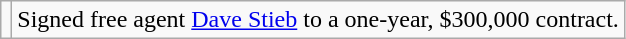<table class="wikitable">
<tr>
<td></td>
<td>Signed free agent <a href='#'>Dave Stieb</a> to a one-year, $300,000 contract.</td>
</tr>
</table>
